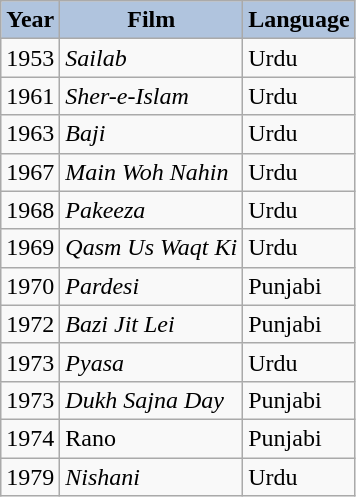<table class="wikitable sortable plainrowheaders">
<tr>
<th style="background:#B0C4DE;">Year</th>
<th style="background:#B0C4DE;">Film</th>
<th style="background:#B0C4DE;">Language</th>
</tr>
<tr>
<td>1953</td>
<td><em>Sailab</em></td>
<td>Urdu</td>
</tr>
<tr>
<td>1961</td>
<td><em>Sher-e-Islam</em></td>
<td>Urdu</td>
</tr>
<tr>
<td>1963</td>
<td><em>Baji</em></td>
<td>Urdu</td>
</tr>
<tr>
<td>1967</td>
<td><em>Main Woh Nahin</em></td>
<td>Urdu</td>
</tr>
<tr>
<td>1968</td>
<td><em>Pakeeza</em></td>
<td>Urdu</td>
</tr>
<tr>
<td>1969</td>
<td><em>Qasm Us Waqt Ki</em></td>
<td>Urdu</td>
</tr>
<tr>
<td>1970</td>
<td><em>Pardesi</em></td>
<td>Punjabi</td>
</tr>
<tr>
<td>1972</td>
<td><em>Bazi Jit Lei</em></td>
<td>Punjabi</td>
</tr>
<tr>
<td>1973</td>
<td><em>Pyasa</em></td>
<td>Urdu</td>
</tr>
<tr>
<td>1973</td>
<td><em>Dukh Sajna Day</em></td>
<td>Punjabi</td>
</tr>
<tr>
<td>1974</td>
<td>Rano</td>
<td>Punjabi</td>
</tr>
<tr>
<td>1979</td>
<td><em>Nishani</em></td>
<td>Urdu</td>
</tr>
</table>
